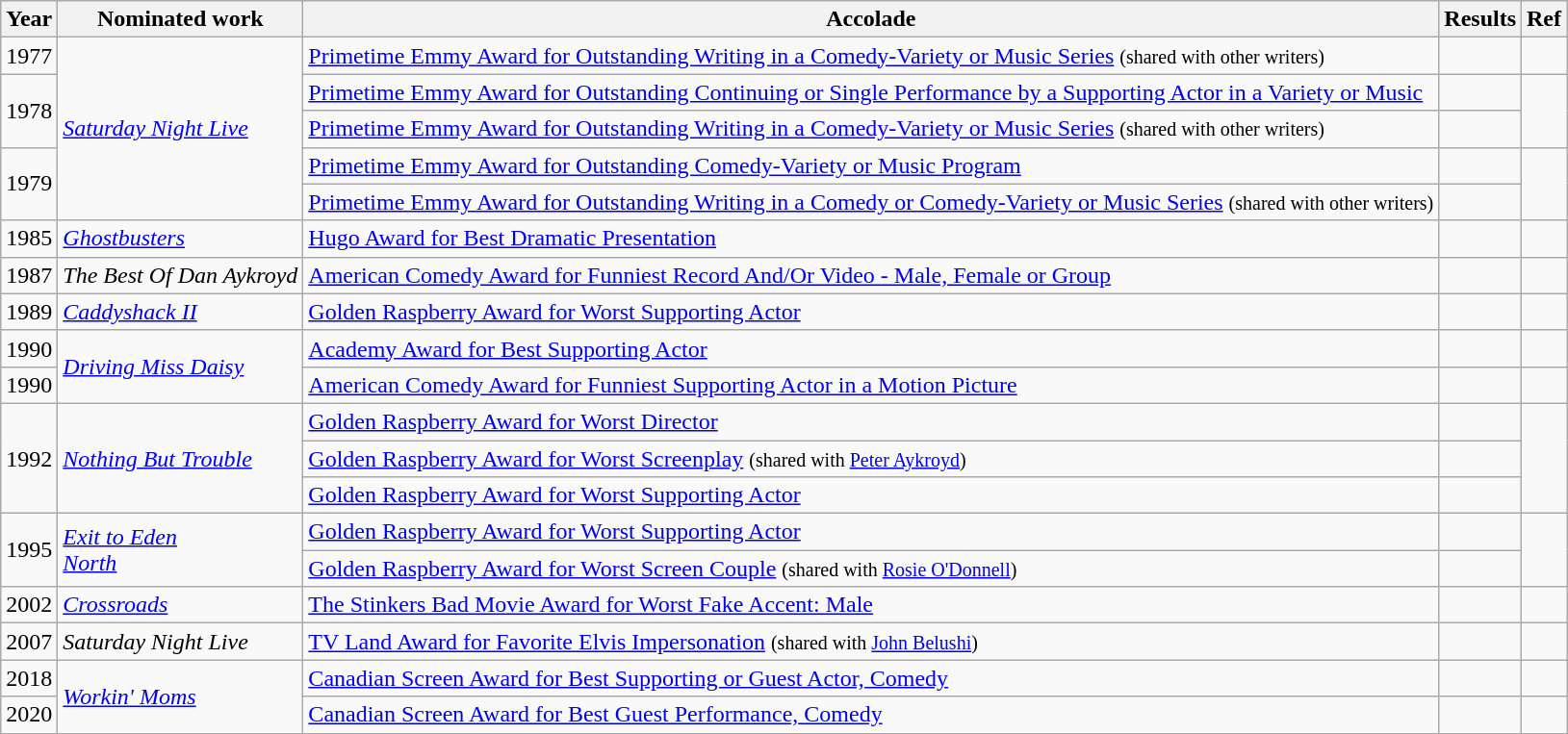<table class="wikitable">
<tr>
<th>Year</th>
<th>Nominated work</th>
<th>Accolade</th>
<th>Results</th>
<th>Ref</th>
</tr>
<tr>
<td>1977</td>
<td rowspan="5"><em><a href='#'>Saturday Night Live</a></em></td>
<td><a href='#'>Primetime Emmy Award for Outstanding Writing in a Comedy-Variety or Music Series</a> <small>(shared with other writers)</small></td>
<td></td>
<td></td>
</tr>
<tr>
<td rowspan="2">1978</td>
<td><a href='#'>Primetime Emmy Award for Outstanding Continuing or Single Performance by a Supporting Actor in a Variety or Music</a></td>
<td></td>
<td rowspan="2"></td>
</tr>
<tr>
<td><a href='#'>Primetime Emmy Award for Outstanding Writing in a Comedy-Variety or Music Series</a> <small>(shared with other writers)</small></td>
<td></td>
</tr>
<tr>
<td rowspan="2">1979</td>
<td><a href='#'>Primetime Emmy Award for Outstanding Comedy-Variety or Music Program</a></td>
<td></td>
<td rowspan="2"></td>
</tr>
<tr>
<td><a href='#'>Primetime Emmy Award for Outstanding Writing in a Comedy or Comedy-Variety or Music Series</a> <small>(shared with other writers)</small></td>
<td></td>
</tr>
<tr>
<td>1985</td>
<td><em><a href='#'>Ghostbusters</a></em></td>
<td><a href='#'>Hugo Award for Best Dramatic Presentation</a></td>
<td></td>
<td></td>
</tr>
<tr>
<td>1987</td>
<td><em>The Best Of Dan Aykroyd</em></td>
<td><a href='#'>American Comedy Award for Funniest Record And/Or Video - Male, Female or Group</a></td>
<td></td>
<td></td>
</tr>
<tr>
<td>1989</td>
<td><em><a href='#'>Caddyshack II</a></em></td>
<td><a href='#'>Golden Raspberry Award for Worst Supporting Actor</a></td>
<td></td>
<td></td>
</tr>
<tr>
<td>1990</td>
<td rowspan="2"><em><a href='#'>Driving Miss Daisy</a></em></td>
<td><a href='#'>Academy Award for Best Supporting Actor</a></td>
<td></td>
<td></td>
</tr>
<tr>
<td>1990</td>
<td><a href='#'>American Comedy Award for Funniest Supporting Actor in a Motion Picture</a></td>
<td></td>
<td></td>
</tr>
<tr>
<td rowspan="3">1992</td>
<td rowspan="3"><em><a href='#'>Nothing But Trouble</a></em></td>
<td><a href='#'>Golden Raspberry Award for Worst Director</a></td>
<td></td>
<td rowspan="3"></td>
</tr>
<tr>
<td><a href='#'>Golden Raspberry Award for Worst Screenplay</a> <small>(shared with <a href='#'>Peter Aykroyd</a>)</small></td>
<td></td>
</tr>
<tr>
<td><a href='#'>Golden Raspberry Award for Worst Supporting Actor</a></td>
<td></td>
</tr>
<tr>
<td rowspan="2">1995</td>
<td rowspan="2"><em><a href='#'>Exit to Eden</a></em><br><em><a href='#'>North</a></em></td>
<td><a href='#'>Golden Raspberry Award for Worst Supporting Actor</a></td>
<td></td>
<td rowspan="2"></td>
</tr>
<tr>
<td><a href='#'>Golden Raspberry Award for Worst Screen Couple</a> <small>(shared with <a href='#'>Rosie O'Donnell</a>)</small></td>
<td></td>
</tr>
<tr>
<td>2002</td>
<td><em><a href='#'>Crossroads</a></em></td>
<td><a href='#'>The Stinkers Bad Movie Award for Worst Fake Accent: Male</a></td>
<td></td>
<td></td>
</tr>
<tr>
<td>2007</td>
<td><em>Saturday Night Live</em></td>
<td><a href='#'>TV Land Award for Favorite Elvis Impersonation</a> <small>(shared with <a href='#'>John Belushi</a>)</small></td>
<td></td>
<td></td>
</tr>
<tr>
<td>2018</td>
<td rowspan="2"><em><a href='#'>Workin' Moms</a></em></td>
<td><a href='#'>Canadian Screen Award for Best Supporting or Guest Actor, Comedy</a></td>
<td></td>
<td></td>
</tr>
<tr>
<td>2020</td>
<td><a href='#'>Canadian Screen Award for Best Guest Performance, Comedy</a></td>
<td></td>
<td></td>
</tr>
</table>
